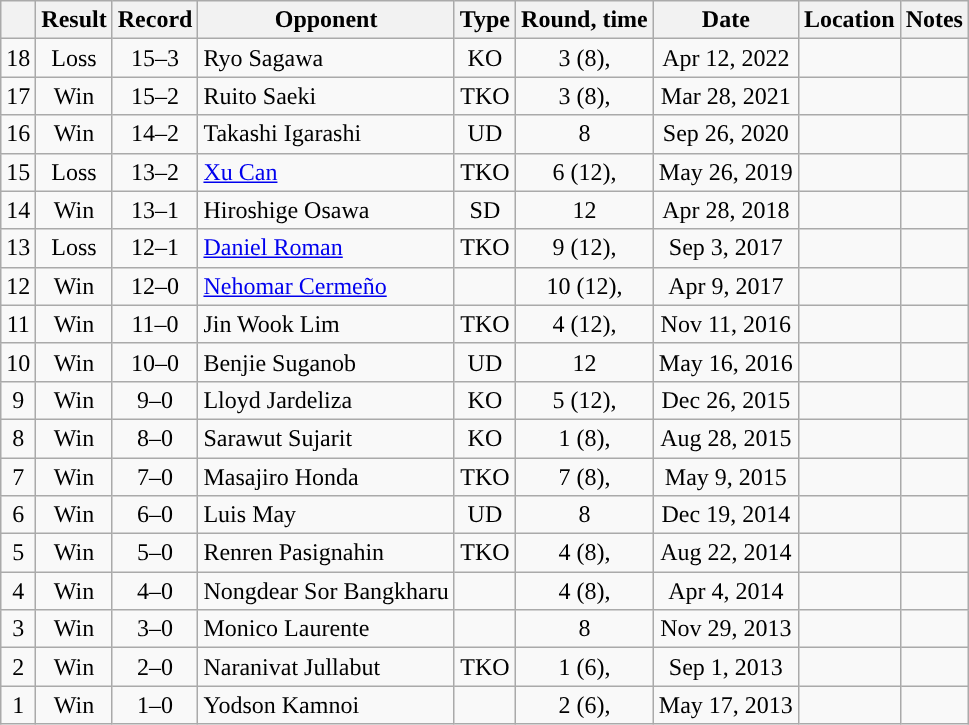<table class="wikitable" style="text-align:center">
<tr>
<th></th>
<th>Result</th>
<th>Record</th>
<th>Opponent</th>
<th>Type</th>
<th>Round, time</th>
<th>Date</th>
<th>Location</th>
<th>Notes</th>
</tr>
<tr>
<td>18</td>
<td>Loss</td>
<td>15–3</td>
<td style="text-align:left;">Ryo Sagawa</td>
<td>KO</td>
<td>3 (8), </td>
<td>Apr 12, 2022</td>
<td align=left></td>
<td></td>
</tr>
<tr>
<td>17</td>
<td>Win</td>
<td>15–2</td>
<td style="text-align:left;">Ruito Saeki</td>
<td>TKO</td>
<td>3 (8), </td>
<td>Mar 28, 2021</td>
<td style="text-align:left;"></td>
<td></td>
</tr>
<tr>
<td>16</td>
<td>Win</td>
<td>14–2</td>
<td style="text-align:left;">Takashi Igarashi</td>
<td>UD</td>
<td>8</td>
<td>Sep 26, 2020</td>
<td style="text-align:left;"></td>
<td></td>
</tr>
<tr>
<td>15</td>
<td>Loss</td>
<td>13–2</td>
<td style="text-align:left;"><a href='#'>Xu Can</a></td>
<td>TKO</td>
<td>6 (12), </td>
<td>May 26, 2019</td>
<td style="text-align:left;"></td>
<td style="text-align:left;"></td>
</tr>
<tr>
<td>14</td>
<td>Win</td>
<td>13–1</td>
<td style="text-align:left;">Hiroshige Osawa</td>
<td>SD</td>
<td>12</td>
<td>Apr 28, 2018</td>
<td style="text-align:left;"></td>
<td style="text-align:left;"></td>
</tr>
<tr>
<td>13</td>
<td>Loss</td>
<td>12–1</td>
<td style="text-align:left;"><a href='#'>Daniel Roman</a></td>
<td>TKO</td>
<td>9 (12), </td>
<td>Sep 3, 2017</td>
<td style="text-align:left;"></td>
<td style="text-align:left;"></td>
</tr>
<tr>
<td>12</td>
<td>Win</td>
<td>12–0</td>
<td style="text-align:left;"><a href='#'>Nehomar Cermeño</a></td>
<td></td>
<td>10 (12), </td>
<td>Apr 9, 2017</td>
<td style="text-align:left;"></td>
<td style="text-align:left;"></td>
</tr>
<tr>
<td>11</td>
<td>Win</td>
<td>11–0</td>
<td style="text-align:left;">Jin Wook Lim</td>
<td>TKO</td>
<td>4 (12), </td>
<td>Nov 11, 2016</td>
<td style="text-align:left;"></td>
<td style="text-align:left;"></td>
</tr>
<tr>
<td>10</td>
<td>Win</td>
<td>10–0</td>
<td style="text-align:left;">Benjie Suganob</td>
<td>UD</td>
<td>12</td>
<td>May 16, 2016</td>
<td style="text-align:left;"></td>
<td style="text-align:left;"></td>
</tr>
<tr>
<td>9</td>
<td>Win</td>
<td>9–0</td>
<td style="text-align:left;">Lloyd Jardeliza</td>
<td>KO</td>
<td>5 (12), </td>
<td>Dec 26, 2015</td>
<td style="text-align:left;"></td>
<td style="text-align:left;"></td>
</tr>
<tr>
<td>8</td>
<td>Win</td>
<td>8–0</td>
<td style="text-align:left;">Sarawut Sujarit</td>
<td>KO</td>
<td>1 (8), </td>
<td>Aug 28, 2015</td>
<td style="text-align:left;"></td>
<td></td>
</tr>
<tr>
<td>7</td>
<td>Win</td>
<td>7–0</td>
<td style="text-align:left;">Masajiro Honda</td>
<td>TKO</td>
<td>7 (8), </td>
<td>May 9, 2015</td>
<td style="text-align:left;"></td>
<td></td>
</tr>
<tr>
<td>6</td>
<td>Win</td>
<td>6–0</td>
<td style="text-align:left;">Luis May</td>
<td>UD</td>
<td>8</td>
<td>Dec 19, 2014</td>
<td style="text-align:left;"></td>
<td></td>
</tr>
<tr>
<td>5</td>
<td>Win</td>
<td>5–0</td>
<td style="text-align:left;">Renren Pasignahin</td>
<td>TKO</td>
<td>4 (8), </td>
<td>Aug 22, 2014</td>
<td style="text-align:left;"></td>
<td></td>
</tr>
<tr>
<td>4</td>
<td>Win</td>
<td>4–0</td>
<td style="text-align:left;">Nongdear Sor Bangkharu</td>
<td></td>
<td>4 (8), </td>
<td>Apr 4, 2014</td>
<td style="text-align:left;"></td>
<td></td>
</tr>
<tr>
<td>3</td>
<td>Win</td>
<td>3–0</td>
<td style="text-align:left;">Monico Laurente</td>
<td></td>
<td>8</td>
<td>Nov 29, 2013</td>
<td style="text-align:left;"></td>
<td></td>
</tr>
<tr>
<td>2</td>
<td>Win</td>
<td>2–0</td>
<td style="text-align:left;">Naranivat Jullabut</td>
<td>TKO</td>
<td>1 (6), </td>
<td>Sep 1, 2013</td>
<td style="text-align:left;"></td>
<td></td>
</tr>
<tr>
<td>1</td>
<td>Win</td>
<td>1–0</td>
<td style="text-align:left;">Yodson Kamnoi</td>
<td></td>
<td>2 (6), </td>
<td>May 17, 2013</td>
<td style="text-align:left;"></td>
<td style="text-align:left;"></td>
</tr>
</table>
